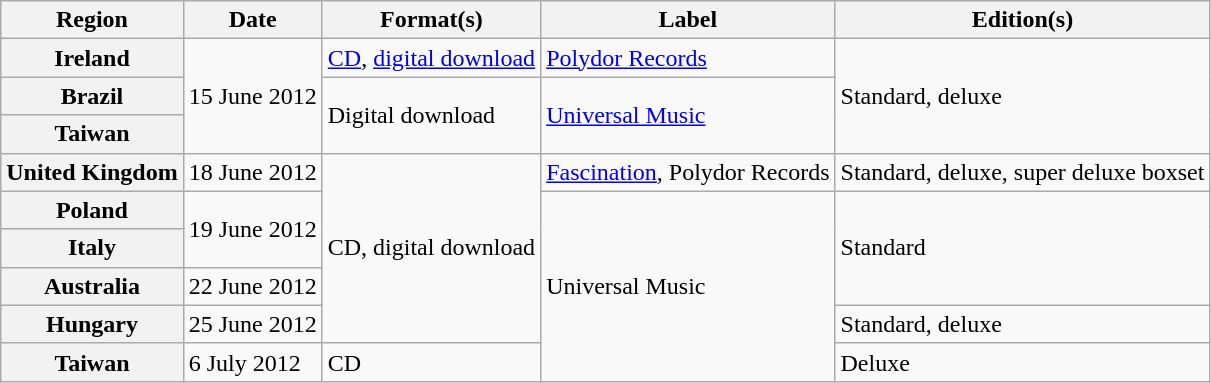<table class="wikitable plainrowheaders">
<tr>
<th scope="col">Region</th>
<th scope="col">Date</th>
<th scope="col">Format(s)</th>
<th scope="col">Label</th>
<th scope="col">Edition(s)</th>
</tr>
<tr>
<th scope="row">Ireland</th>
<td rowspan="3">15 June 2012</td>
<td><a href='#'>CD</a>, <a href='#'>digital download</a></td>
<td><a href='#'>Polydor Records</a></td>
<td rowspan="3">Standard, deluxe</td>
</tr>
<tr>
<th scope="row">Brazil</th>
<td rowspan="2">Digital download</td>
<td rowspan="2"><a href='#'>Universal Music</a></td>
</tr>
<tr>
<th scope="row">Taiwan</th>
</tr>
<tr>
<th scope="row">United Kingdom</th>
<td>18 June 2012</td>
<td rowspan="5">CD, digital download</td>
<td><a href='#'>Fascination</a>, Polydor Records</td>
<td>Standard, deluxe, super deluxe boxset</td>
</tr>
<tr>
<th scope="row">Poland</th>
<td rowspan="2">19 June 2012</td>
<td rowspan="5">Universal Music</td>
<td rowspan="3">Standard</td>
</tr>
<tr>
<th scope="row">Italy</th>
</tr>
<tr>
<th scope="row">Australia</th>
<td>22 June 2012</td>
</tr>
<tr>
<th scope="row">Hungary</th>
<td>25 June 2012</td>
<td>Standard, deluxe</td>
</tr>
<tr>
<th scope="row">Taiwan</th>
<td>6 July 2012</td>
<td>CD</td>
<td>Deluxe</td>
</tr>
</table>
